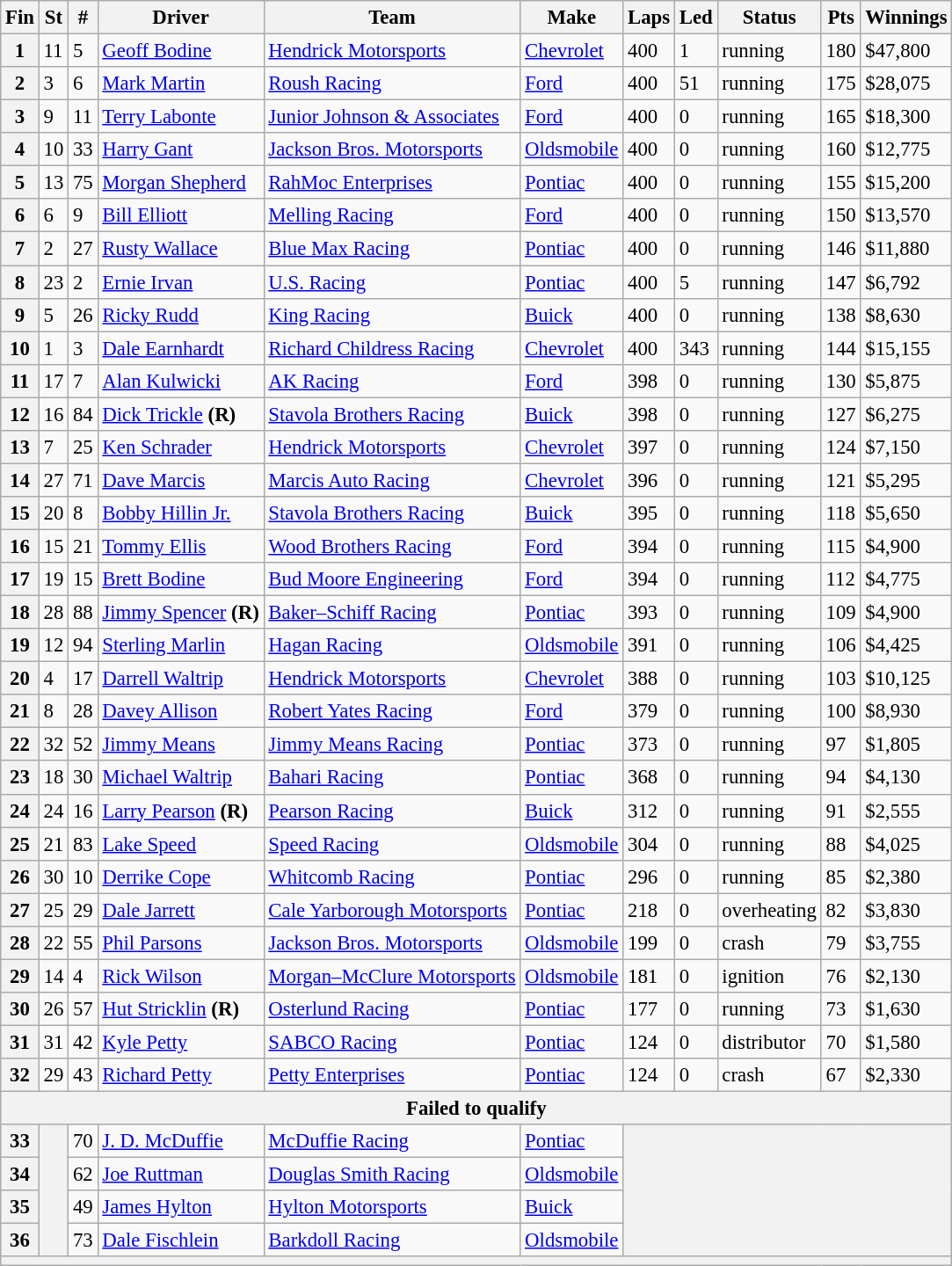<table class="wikitable" style="font-size:95%">
<tr>
<th>Fin</th>
<th>St</th>
<th>#</th>
<th>Driver</th>
<th>Team</th>
<th>Make</th>
<th>Laps</th>
<th>Led</th>
<th>Status</th>
<th>Pts</th>
<th>Winnings</th>
</tr>
<tr>
<th>1</th>
<td>11</td>
<td>5</td>
<td><a href='#'>Geoff Bodine</a></td>
<td><a href='#'>Hendrick Motorsports</a></td>
<td><a href='#'>Chevrolet</a></td>
<td>400</td>
<td>1</td>
<td>running</td>
<td>180</td>
<td>$47,800</td>
</tr>
<tr>
<th>2</th>
<td>3</td>
<td>6</td>
<td><a href='#'>Mark Martin</a></td>
<td><a href='#'>Roush Racing</a></td>
<td><a href='#'>Ford</a></td>
<td>400</td>
<td>51</td>
<td>running</td>
<td>175</td>
<td>$28,075</td>
</tr>
<tr>
<th>3</th>
<td>9</td>
<td>11</td>
<td><a href='#'>Terry Labonte</a></td>
<td><a href='#'>Junior Johnson & Associates</a></td>
<td><a href='#'>Ford</a></td>
<td>400</td>
<td>0</td>
<td>running</td>
<td>165</td>
<td>$18,300</td>
</tr>
<tr>
<th>4</th>
<td>10</td>
<td>33</td>
<td><a href='#'>Harry Gant</a></td>
<td><a href='#'>Jackson Bros. Motorsports</a></td>
<td><a href='#'>Oldsmobile</a></td>
<td>400</td>
<td>0</td>
<td>running</td>
<td>160</td>
<td>$12,775</td>
</tr>
<tr>
<th>5</th>
<td>13</td>
<td>75</td>
<td><a href='#'>Morgan Shepherd</a></td>
<td><a href='#'>RahMoc Enterprises</a></td>
<td><a href='#'>Pontiac</a></td>
<td>400</td>
<td>0</td>
<td>running</td>
<td>155</td>
<td>$15,200</td>
</tr>
<tr>
<th>6</th>
<td>6</td>
<td>9</td>
<td><a href='#'>Bill Elliott</a></td>
<td><a href='#'>Melling Racing</a></td>
<td><a href='#'>Ford</a></td>
<td>400</td>
<td>0</td>
<td>running</td>
<td>150</td>
<td>$13,570</td>
</tr>
<tr>
<th>7</th>
<td>2</td>
<td>27</td>
<td><a href='#'>Rusty Wallace</a></td>
<td><a href='#'>Blue Max Racing</a></td>
<td><a href='#'>Pontiac</a></td>
<td>400</td>
<td>0</td>
<td>running</td>
<td>146</td>
<td>$11,880</td>
</tr>
<tr>
<th>8</th>
<td>23</td>
<td>2</td>
<td><a href='#'>Ernie Irvan</a></td>
<td><a href='#'>U.S. Racing</a></td>
<td><a href='#'>Pontiac</a></td>
<td>400</td>
<td>5</td>
<td>running</td>
<td>147</td>
<td>$6,792</td>
</tr>
<tr>
<th>9</th>
<td>5</td>
<td>26</td>
<td><a href='#'>Ricky Rudd</a></td>
<td><a href='#'>King Racing</a></td>
<td><a href='#'>Buick</a></td>
<td>400</td>
<td>0</td>
<td>running</td>
<td>138</td>
<td>$8,630</td>
</tr>
<tr>
<th>10</th>
<td>1</td>
<td>3</td>
<td><a href='#'>Dale Earnhardt</a></td>
<td><a href='#'>Richard Childress Racing</a></td>
<td><a href='#'>Chevrolet</a></td>
<td>400</td>
<td>343</td>
<td>running</td>
<td>144</td>
<td>$15,155</td>
</tr>
<tr>
<th>11</th>
<td>17</td>
<td>7</td>
<td><a href='#'>Alan Kulwicki</a></td>
<td><a href='#'>AK Racing</a></td>
<td><a href='#'>Ford</a></td>
<td>398</td>
<td>0</td>
<td>running</td>
<td>130</td>
<td>$5,875</td>
</tr>
<tr>
<th>12</th>
<td>16</td>
<td>84</td>
<td><a href='#'>Dick Trickle</a> <strong>(R)</strong></td>
<td><a href='#'>Stavola Brothers Racing</a></td>
<td><a href='#'>Buick</a></td>
<td>398</td>
<td>0</td>
<td>running</td>
<td>127</td>
<td>$6,275</td>
</tr>
<tr>
<th>13</th>
<td>7</td>
<td>25</td>
<td><a href='#'>Ken Schrader</a></td>
<td><a href='#'>Hendrick Motorsports</a></td>
<td><a href='#'>Chevrolet</a></td>
<td>397</td>
<td>0</td>
<td>running</td>
<td>124</td>
<td>$7,150</td>
</tr>
<tr>
<th>14</th>
<td>27</td>
<td>71</td>
<td><a href='#'>Dave Marcis</a></td>
<td><a href='#'>Marcis Auto Racing</a></td>
<td><a href='#'>Chevrolet</a></td>
<td>396</td>
<td>0</td>
<td>running</td>
<td>121</td>
<td>$5,295</td>
</tr>
<tr>
<th>15</th>
<td>20</td>
<td>8</td>
<td><a href='#'>Bobby Hillin Jr.</a></td>
<td><a href='#'>Stavola Brothers Racing</a></td>
<td><a href='#'>Buick</a></td>
<td>395</td>
<td>0</td>
<td>running</td>
<td>118</td>
<td>$5,650</td>
</tr>
<tr>
<th>16</th>
<td>15</td>
<td>21</td>
<td><a href='#'>Tommy Ellis</a></td>
<td><a href='#'>Wood Brothers Racing</a></td>
<td><a href='#'>Ford</a></td>
<td>394</td>
<td>0</td>
<td>running</td>
<td>115</td>
<td>$4,900</td>
</tr>
<tr>
<th>17</th>
<td>19</td>
<td>15</td>
<td><a href='#'>Brett Bodine</a></td>
<td><a href='#'>Bud Moore Engineering</a></td>
<td><a href='#'>Ford</a></td>
<td>394</td>
<td>0</td>
<td>running</td>
<td>112</td>
<td>$4,775</td>
</tr>
<tr>
<th>18</th>
<td>28</td>
<td>88</td>
<td><a href='#'>Jimmy Spencer</a> <strong>(R)</strong></td>
<td><a href='#'>Baker–Schiff Racing</a></td>
<td><a href='#'>Pontiac</a></td>
<td>393</td>
<td>0</td>
<td>running</td>
<td>109</td>
<td>$4,900</td>
</tr>
<tr>
<th>19</th>
<td>12</td>
<td>94</td>
<td><a href='#'>Sterling Marlin</a></td>
<td><a href='#'>Hagan Racing</a></td>
<td><a href='#'>Oldsmobile</a></td>
<td>391</td>
<td>0</td>
<td>running</td>
<td>106</td>
<td>$4,425</td>
</tr>
<tr>
<th>20</th>
<td>4</td>
<td>17</td>
<td><a href='#'>Darrell Waltrip</a></td>
<td><a href='#'>Hendrick Motorsports</a></td>
<td><a href='#'>Chevrolet</a></td>
<td>388</td>
<td>0</td>
<td>running</td>
<td>103</td>
<td>$10,125</td>
</tr>
<tr>
<th>21</th>
<td>8</td>
<td>28</td>
<td><a href='#'>Davey Allison</a></td>
<td><a href='#'>Robert Yates Racing</a></td>
<td><a href='#'>Ford</a></td>
<td>379</td>
<td>0</td>
<td>running</td>
<td>100</td>
<td>$8,930</td>
</tr>
<tr>
<th>22</th>
<td>32</td>
<td>52</td>
<td><a href='#'>Jimmy Means</a></td>
<td><a href='#'>Jimmy Means Racing</a></td>
<td><a href='#'>Pontiac</a></td>
<td>373</td>
<td>0</td>
<td>running</td>
<td>97</td>
<td>$1,805</td>
</tr>
<tr>
<th>23</th>
<td>18</td>
<td>30</td>
<td><a href='#'>Michael Waltrip</a></td>
<td><a href='#'>Bahari Racing</a></td>
<td><a href='#'>Pontiac</a></td>
<td>368</td>
<td>0</td>
<td>running</td>
<td>94</td>
<td>$4,130</td>
</tr>
<tr>
<th>24</th>
<td>24</td>
<td>16</td>
<td><a href='#'>Larry Pearson</a> <strong>(R)</strong></td>
<td><a href='#'>Pearson Racing</a></td>
<td><a href='#'>Buick</a></td>
<td>312</td>
<td>0</td>
<td>running</td>
<td>91</td>
<td>$2,555</td>
</tr>
<tr>
<th>25</th>
<td>21</td>
<td>83</td>
<td><a href='#'>Lake Speed</a></td>
<td><a href='#'>Speed Racing</a></td>
<td><a href='#'>Oldsmobile</a></td>
<td>304</td>
<td>0</td>
<td>running</td>
<td>88</td>
<td>$4,025</td>
</tr>
<tr>
<th>26</th>
<td>30</td>
<td>10</td>
<td><a href='#'>Derrike Cope</a></td>
<td><a href='#'>Whitcomb Racing</a></td>
<td><a href='#'>Pontiac</a></td>
<td>296</td>
<td>0</td>
<td>running</td>
<td>85</td>
<td>$2,380</td>
</tr>
<tr>
<th>27</th>
<td>25</td>
<td>29</td>
<td><a href='#'>Dale Jarrett</a></td>
<td><a href='#'>Cale Yarborough Motorsports</a></td>
<td><a href='#'>Pontiac</a></td>
<td>218</td>
<td>0</td>
<td>overheating</td>
<td>82</td>
<td>$3,830</td>
</tr>
<tr>
<th>28</th>
<td>22</td>
<td>55</td>
<td><a href='#'>Phil Parsons</a></td>
<td><a href='#'>Jackson Bros. Motorsports</a></td>
<td><a href='#'>Oldsmobile</a></td>
<td>199</td>
<td>0</td>
<td>crash</td>
<td>79</td>
<td>$3,755</td>
</tr>
<tr>
<th>29</th>
<td>14</td>
<td>4</td>
<td><a href='#'>Rick Wilson</a></td>
<td><a href='#'>Morgan–McClure Motorsports</a></td>
<td><a href='#'>Oldsmobile</a></td>
<td>181</td>
<td>0</td>
<td>ignition</td>
<td>76</td>
<td>$2,130</td>
</tr>
<tr>
<th>30</th>
<td>26</td>
<td>57</td>
<td><a href='#'>Hut Stricklin</a> <strong>(R)</strong></td>
<td><a href='#'>Osterlund Racing</a></td>
<td><a href='#'>Pontiac</a></td>
<td>177</td>
<td>0</td>
<td>running</td>
<td>73</td>
<td>$1,630</td>
</tr>
<tr>
<th>31</th>
<td>31</td>
<td>42</td>
<td><a href='#'>Kyle Petty</a></td>
<td><a href='#'>SABCO Racing</a></td>
<td><a href='#'>Pontiac</a></td>
<td>124</td>
<td>0</td>
<td>distributor</td>
<td>70</td>
<td>$1,580</td>
</tr>
<tr>
<th>32</th>
<td>29</td>
<td>43</td>
<td><a href='#'>Richard Petty</a></td>
<td><a href='#'>Petty Enterprises</a></td>
<td><a href='#'>Pontiac</a></td>
<td>124</td>
<td>0</td>
<td>crash</td>
<td>67</td>
<td>$2,330</td>
</tr>
<tr>
<th colspan="11">Failed to qualify</th>
</tr>
<tr>
<th>33</th>
<th rowspan="4"></th>
<td>70</td>
<td><a href='#'>J. D. McDuffie</a></td>
<td><a href='#'>McDuffie Racing</a></td>
<td><a href='#'>Pontiac</a></td>
<th colspan="5" rowspan="4"></th>
</tr>
<tr>
<th>34</th>
<td>62</td>
<td><a href='#'>Joe Ruttman</a></td>
<td><a href='#'>Douglas Smith Racing</a></td>
<td><a href='#'>Oldsmobile</a></td>
</tr>
<tr>
<th>35</th>
<td>49</td>
<td><a href='#'>James Hylton</a></td>
<td><a href='#'>Hylton Motorsports</a></td>
<td><a href='#'>Buick</a></td>
</tr>
<tr>
<th>36</th>
<td>73</td>
<td><a href='#'>Dale Fischlein</a></td>
<td><a href='#'>Barkdoll Racing</a></td>
<td><a href='#'>Oldsmobile</a></td>
</tr>
<tr>
<th colspan="11"></th>
</tr>
</table>
